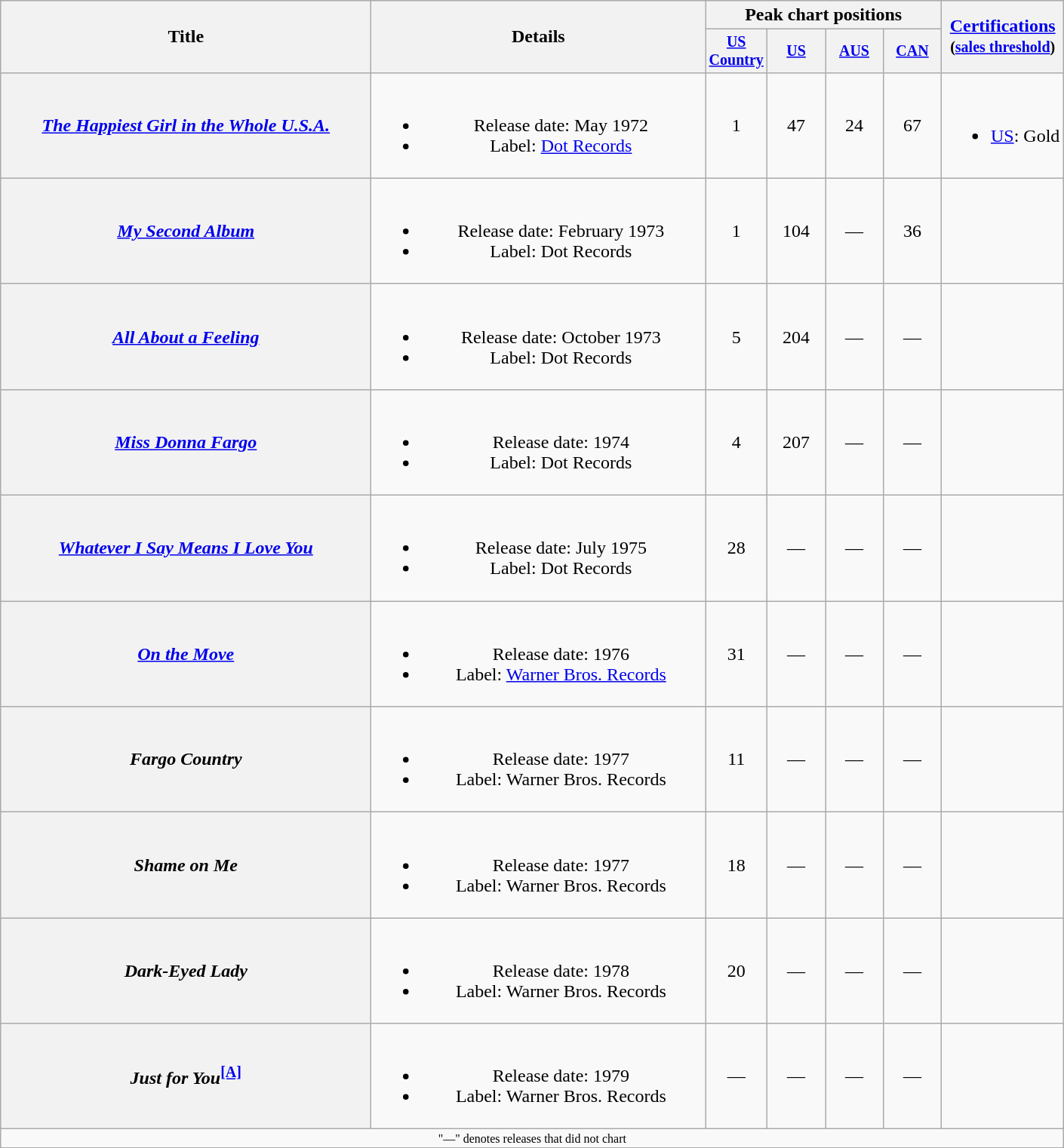<table class="wikitable plainrowheaders" style="text-align:center;">
<tr>
<th rowspan="2" style="width:20em;">Title</th>
<th rowspan="2" style="width:18em;">Details</th>
<th colspan="4">Peak chart positions</th>
<th rowspan="2"><a href='#'>Certifications</a><br><small>(<a href='#'>sales threshold</a>)</small></th>
</tr>
<tr style="font-size:smaller;">
<th width="45"><a href='#'>US Country</a><br></th>
<th width="45"><a href='#'>US</a><br></th>
<th width="45"><a href='#'>AUS</a><br></th>
<th width="45"><a href='#'>CAN</a><br></th>
</tr>
<tr>
<th scope="row"><em><a href='#'>The Happiest Girl in the Whole U.S.A.</a></em></th>
<td><br><ul><li>Release date: May 1972</li><li>Label: <a href='#'>Dot Records</a></li></ul></td>
<td>1</td>
<td>47</td>
<td>24</td>
<td>67</td>
<td><br><ul><li><a href='#'>US</a>: Gold</li></ul></td>
</tr>
<tr>
<th scope="row"><em><a href='#'>My Second Album</a></em></th>
<td><br><ul><li>Release date: February 1973</li><li>Label: Dot Records</li></ul></td>
<td>1</td>
<td>104</td>
<td>—</td>
<td>36</td>
<td></td>
</tr>
<tr>
<th scope="row"><em><a href='#'>All About a Feeling</a></em></th>
<td><br><ul><li>Release date: October 1973</li><li>Label: Dot Records</li></ul></td>
<td>5</td>
<td>204</td>
<td>—</td>
<td>—</td>
<td></td>
</tr>
<tr>
<th scope="row"><em><a href='#'>Miss Donna Fargo</a></em></th>
<td><br><ul><li>Release date: 1974</li><li>Label: Dot Records</li></ul></td>
<td>4</td>
<td>207</td>
<td>—</td>
<td>—</td>
<td></td>
</tr>
<tr>
<th scope="row"><em><a href='#'>Whatever I Say Means I Love You</a></em></th>
<td><br><ul><li>Release date: July 1975</li><li>Label: Dot Records</li></ul></td>
<td>28</td>
<td>—</td>
<td>—</td>
<td>—</td>
<td></td>
</tr>
<tr>
<th scope="row"><em><a href='#'>On the Move</a></em></th>
<td><br><ul><li>Release date: 1976</li><li>Label: <a href='#'>Warner Bros. Records</a></li></ul></td>
<td>31</td>
<td>—</td>
<td>—</td>
<td>—</td>
<td></td>
</tr>
<tr>
<th scope="row"><em>Fargo Country</em></th>
<td><br><ul><li>Release date: 1977</li><li>Label: Warner Bros. Records</li></ul></td>
<td>11</td>
<td>—</td>
<td>—</td>
<td>—</td>
<td></td>
</tr>
<tr>
<th scope="row"><em>Shame on Me</em></th>
<td><br><ul><li>Release date: 1977</li><li>Label: Warner Bros. Records</li></ul></td>
<td>18</td>
<td>—</td>
<td>—</td>
<td>—</td>
<td></td>
</tr>
<tr>
<th scope="row"><em>Dark-Eyed Lady</em></th>
<td><br><ul><li>Release date: 1978</li><li>Label: Warner Bros. Records</li></ul></td>
<td>20</td>
<td>—</td>
<td>—</td>
<td>—</td>
<td></td>
</tr>
<tr>
<th scope="row"><em>Just for You</em><sup><span></span><a href='#'><strong>[A]</strong></a></sup></th>
<td><br><ul><li>Release date: 1979</li><li>Label: Warner Bros. Records</li></ul></td>
<td>—</td>
<td>—</td>
<td>—</td>
<td>—</td>
<td></td>
</tr>
<tr>
<td colspan="7" style="font-size: 8pt">"—" denotes releases that did not chart</td>
</tr>
<tr>
</tr>
</table>
